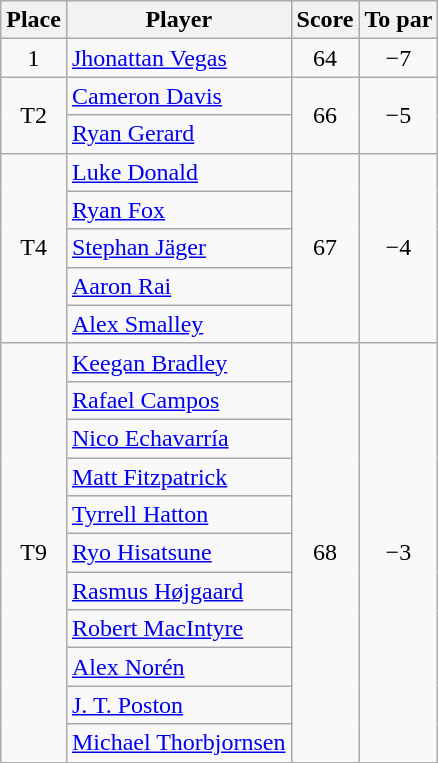<table class="wikitable">
<tr>
<th>Place</th>
<th>Player</th>
<th>Score</th>
<th>To par</th>
</tr>
<tr>
<td align=center>1</td>
<td> <a href='#'>Jhonattan Vegas</a></td>
<td align=center>64</td>
<td align=center>−7</td>
</tr>
<tr>
<td rowspan=2 align=center>T2</td>
<td> <a href='#'>Cameron Davis</a></td>
<td rowspan=2 align=center>66</td>
<td rowspan=2 align=center>−5</td>
</tr>
<tr>
<td> <a href='#'>Ryan Gerard</a></td>
</tr>
<tr>
<td rowspan=5 align=center>T4</td>
<td> <a href='#'>Luke Donald</a></td>
<td rowspan=5 align=center>67</td>
<td rowspan=5 align=center>−4</td>
</tr>
<tr>
<td> <a href='#'>Ryan Fox</a></td>
</tr>
<tr>
<td> <a href='#'>Stephan Jäger</a></td>
</tr>
<tr>
<td> <a href='#'>Aaron Rai</a></td>
</tr>
<tr>
<td> <a href='#'>Alex Smalley</a></td>
</tr>
<tr>
<td rowspan=11 align=center>T9</td>
<td> <a href='#'>Keegan Bradley</a></td>
<td rowspan=11 align=center>68</td>
<td rowspan=11 align=center>−3</td>
</tr>
<tr>
<td> <a href='#'>Rafael Campos</a></td>
</tr>
<tr>
<td> <a href='#'>Nico Echavarría</a></td>
</tr>
<tr>
<td> <a href='#'>Matt Fitzpatrick</a></td>
</tr>
<tr>
<td> <a href='#'>Tyrrell Hatton</a></td>
</tr>
<tr>
<td> <a href='#'>Ryo Hisatsune</a></td>
</tr>
<tr>
<td> <a href='#'>Rasmus Højgaard</a></td>
</tr>
<tr>
<td> <a href='#'>Robert MacIntyre</a></td>
</tr>
<tr>
<td> <a href='#'>Alex Norén</a></td>
</tr>
<tr>
<td> <a href='#'>J. T. Poston</a></td>
</tr>
<tr>
<td> <a href='#'>Michael Thorbjornsen</a></td>
</tr>
</table>
